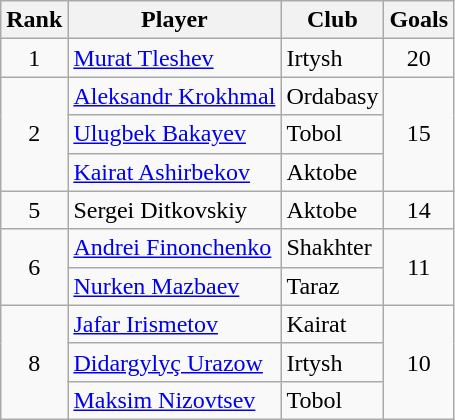<table class="wikitable" style="text-align:center;">
<tr>
<th>Rank</th>
<th>Player</th>
<th>Club</th>
<th>Goals</th>
</tr>
<tr>
<td rowspan="1">1</td>
<td align="left"> <a href='#'>Murat Tleshev</a></td>
<td align="left">Irtysh</td>
<td rowspan="1">20</td>
</tr>
<tr>
<td rowspan="3">2</td>
<td align="left"> <a href='#'>Aleksandr Krokhmal</a></td>
<td align="left">Ordabasy</td>
<td rowspan="3">15</td>
</tr>
<tr>
<td align="left"> <a href='#'>Ulugbek Bakayev</a></td>
<td align="left">Tobol</td>
</tr>
<tr>
<td align="left"> <a href='#'>Kairat Ashirbekov</a></td>
<td align="left">Aktobe</td>
</tr>
<tr>
<td rowspan="1">5</td>
<td align="left"> Sergei Ditkovskiy</td>
<td align="left">Aktobe</td>
<td rowspan="1">14</td>
</tr>
<tr>
<td rowspan="2">6</td>
<td align="left"> <a href='#'>Andrei Finonchenko</a></td>
<td align="left">Shakhter</td>
<td rowspan="2">11</td>
</tr>
<tr>
<td align="left"> <a href='#'>Nurken Mazbaev</a></td>
<td align="left">Taraz</td>
</tr>
<tr>
<td rowspan="3">8</td>
<td align="left"> <a href='#'>Jafar Irismetov</a></td>
<td align="left">Kairat</td>
<td rowspan="3">10</td>
</tr>
<tr>
<td align="left"> <a href='#'>Didargylyç Urazow</a></td>
<td align="left">Irtysh</td>
</tr>
<tr>
<td align="left"> <a href='#'>Maksim Nizovtsev</a></td>
<td align="left">Tobol</td>
</tr>
</table>
